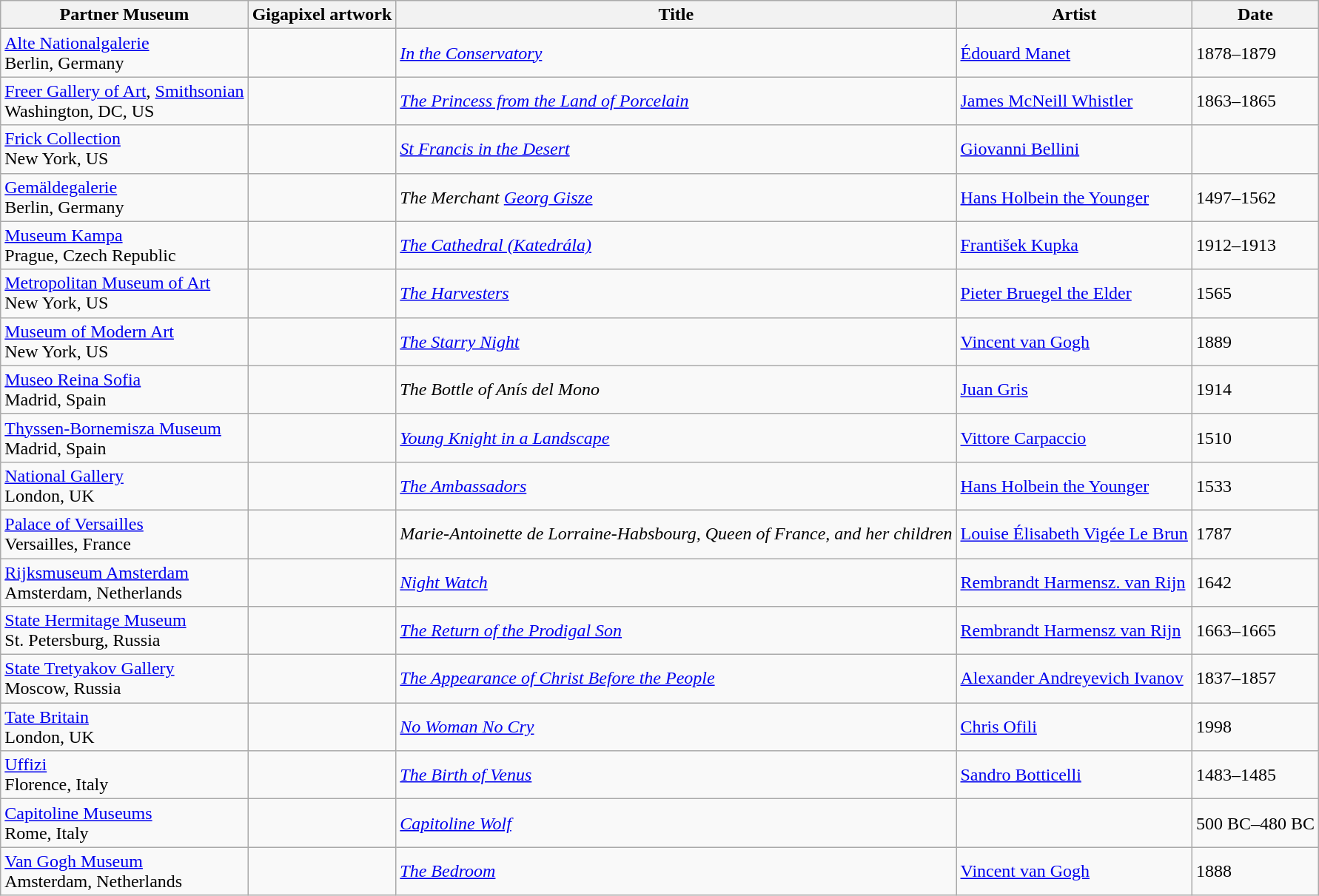<table class="wikitable">
<tr>
<th>Partner Museum</th>
<th>Gigapixel artwork</th>
<th>Title</th>
<th>Artist</th>
<th>Date</th>
</tr>
<tr>
<td><a href='#'>Alte Nationalgalerie</a> <br> Berlin, Germany</td>
<td></td>
<td><em><a href='#'>In the Conservatory</a></em></td>
<td><a href='#'>Édouard Manet</a></td>
<td>1878–1879</td>
</tr>
<tr>
<td><a href='#'>Freer Gallery of Art</a>, <a href='#'>Smithsonian</a> <br> Washington, DC, US</td>
<td></td>
<td><em><a href='#'>The Princess from the Land of Porcelain</a></em></td>
<td><a href='#'>James McNeill Whistler</a></td>
<td>1863–1865</td>
</tr>
<tr>
<td><a href='#'>Frick Collection</a> <br> New York, US</td>
<td></td>
<td><em><a href='#'>St Francis in the Desert</a></em></td>
<td><a href='#'>Giovanni Bellini</a></td>
<td></td>
</tr>
<tr>
<td><a href='#'>Gemäldegalerie</a><br> Berlin, Germany</td>
<td></td>
<td><em>The Merchant <a href='#'>Georg Gisze</a></em></td>
<td><a href='#'>Hans Holbein the Younger</a></td>
<td>1497–1562</td>
</tr>
<tr>
<td><a href='#'>Museum Kampa</a><br> Prague, Czech Republic</td>
<td></td>
<td><em><a href='#'>The Cathedral (Katedrála)</a></em></td>
<td><a href='#'>František Kupka</a></td>
<td>1912–1913</td>
</tr>
<tr>
<td><a href='#'>Metropolitan Museum of Art</a><br> New York, US</td>
<td></td>
<td><em><a href='#'>The Harvesters</a></em></td>
<td><a href='#'>Pieter Bruegel the Elder</a></td>
<td>1565</td>
</tr>
<tr>
<td><a href='#'>Museum of Modern Art</a><br> New York, US</td>
<td></td>
<td><em><a href='#'>The Starry Night</a></em></td>
<td><a href='#'>Vincent van Gogh</a></td>
<td>1889</td>
</tr>
<tr>
<td><a href='#'>Museo Reina Sofia</a><br> Madrid, Spain</td>
<td></td>
<td><em>The Bottle of Anís del Mono</em></td>
<td><a href='#'>Juan Gris</a></td>
<td>1914</td>
</tr>
<tr>
<td><a href='#'>Thyssen-Bornemisza Museum</a><br> Madrid, Spain</td>
<td></td>
<td><em><a href='#'>Young Knight in a Landscape</a></em></td>
<td><a href='#'>Vittore Carpaccio</a></td>
<td>1510</td>
</tr>
<tr>
<td><a href='#'>National Gallery</a> <br>London, UK</td>
<td></td>
<td><em><a href='#'>The Ambassadors</a></em></td>
<td><a href='#'>Hans Holbein the Younger</a></td>
<td>1533</td>
</tr>
<tr>
<td><a href='#'>Palace of Versailles</a><br> Versailles, France</td>
<td></td>
<td><em>Marie-Antoinette de Lorraine-Habsbourg, Queen of France, and her children</em></td>
<td><a href='#'>Louise Élisabeth Vigée Le Brun</a></td>
<td>1787</td>
</tr>
<tr>
<td><a href='#'>Rijksmuseum Amsterdam</a><br> Amsterdam, Netherlands</td>
<td></td>
<td><em><a href='#'>Night Watch</a></em></td>
<td><a href='#'>Rembrandt Harmensz. van Rijn</a></td>
<td>1642</td>
</tr>
<tr>
<td><a href='#'>State Hermitage Museum</a><br> St. Petersburg, Russia</td>
<td></td>
<td><em><a href='#'>The Return of the Prodigal Son</a></em></td>
<td><a href='#'>Rembrandt Harmensz van Rijn</a></td>
<td>1663–1665</td>
</tr>
<tr>
<td><a href='#'>State Tretyakov Gallery</a><br> Moscow, Russia</td>
<td></td>
<td><em><a href='#'>The Appearance of Christ Before the People</a></em></td>
<td><a href='#'>Alexander Andreyevich Ivanov</a></td>
<td>1837–1857</td>
</tr>
<tr>
<td><a href='#'>Tate Britain</a><br> London, UK</td>
<td></td>
<td><em><a href='#'>No Woman No Cry</a></em></td>
<td><a href='#'>Chris Ofili</a></td>
<td>1998</td>
</tr>
<tr>
<td><a href='#'>Uffizi</a><br> Florence, Italy</td>
<td></td>
<td><em><a href='#'>The Birth of Venus</a></em></td>
<td><a href='#'>Sandro Botticelli</a></td>
<td>1483–1485</td>
</tr>
<tr>
<td><a href='#'>Capitoline Museums</a><br> Rome, Italy</td>
<td></td>
<td><em><a href='#'>Capitoline Wolf</a></em></td>
<td></td>
<td>500 BC–480 BC</td>
</tr>
<tr>
<td><a href='#'>Van Gogh Museum</a><br> Amsterdam, Netherlands</td>
<td></td>
<td><em><a href='#'>The Bedroom</a></em></td>
<td><a href='#'>Vincent van Gogh</a></td>
<td>1888</td>
</tr>
</table>
